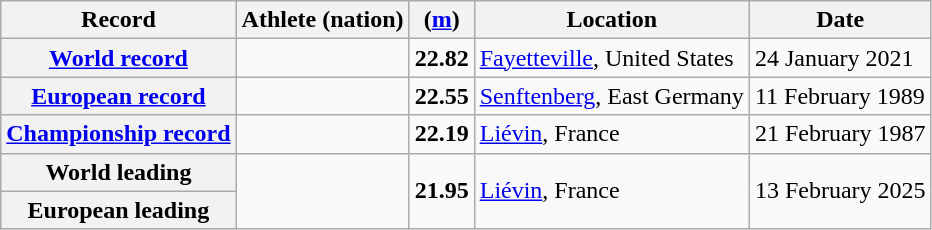<table class="wikitable">
<tr>
<th scope="col">Record</th>
<th scope="col">Athlete (nation)</th>
<th scope="col"> (<a href='#'>m</a>)</th>
<th scope="col">Location</th>
<th scope="col">Date</th>
</tr>
<tr>
<th scope="row"><a href='#'>World record</a><strong></strong></th>
<td></td>
<td align="center"><strong>22.82</strong></td>
<td><a href='#'>Fayetteville</a>, United States</td>
<td>24 January 2021</td>
</tr>
<tr>
<th scope="row"><a href='#'>European record</a><strong></strong></th>
<td></td>
<td align="center"><strong>22.55</strong></td>
<td><a href='#'>Senftenberg</a>, East Germany</td>
<td>11 February 1989</td>
</tr>
<tr>
<th scope="row"><a href='#'>Championship record</a></th>
<td></td>
<td align="center"><strong>22.19</strong></td>
<td><a href='#'>Liévin</a>, France</td>
<td>21 February 1987</td>
</tr>
<tr>
<th scope="row">World leading<strong></strong></th>
<td rowspan="2"></td>
<td rowspan="2" align="center"><strong>21.95</strong></td>
<td rowspan="2"><a href='#'>Liévin</a>, France</td>
<td rowspan="2">13 February 2025</td>
</tr>
<tr>
<th scope="row">European leading<strong></strong></th>
</tr>
</table>
